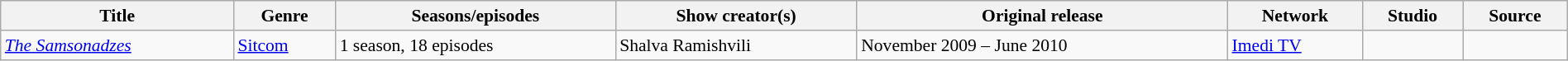<table class="wikitable sortable" style="text-align: left; font-size:90%; width:100%;">
<tr>
<th scope="col">Title</th>
<th scope="col">Genre</th>
<th scope="col">Seasons/episodes</th>
<th scope="col">Show creator(s)</th>
<th scope="col">Original release</th>
<th scope="col">Network</th>
<th scope="col">Studio</th>
<th scope= "col">Source</th>
</tr>
<tr>
<td><em><a href='#'>The Samsonadzes</a></em></td>
<td><a href='#'>Sitcom</a></td>
<td>1 season, 18 episodes</td>
<td>Shalva Ramishvili</td>
<td>November 2009 – June 2010</td>
<td><a href='#'>Imedi TV</a></td>
<td></td>
<td></td>
</tr>
</table>
